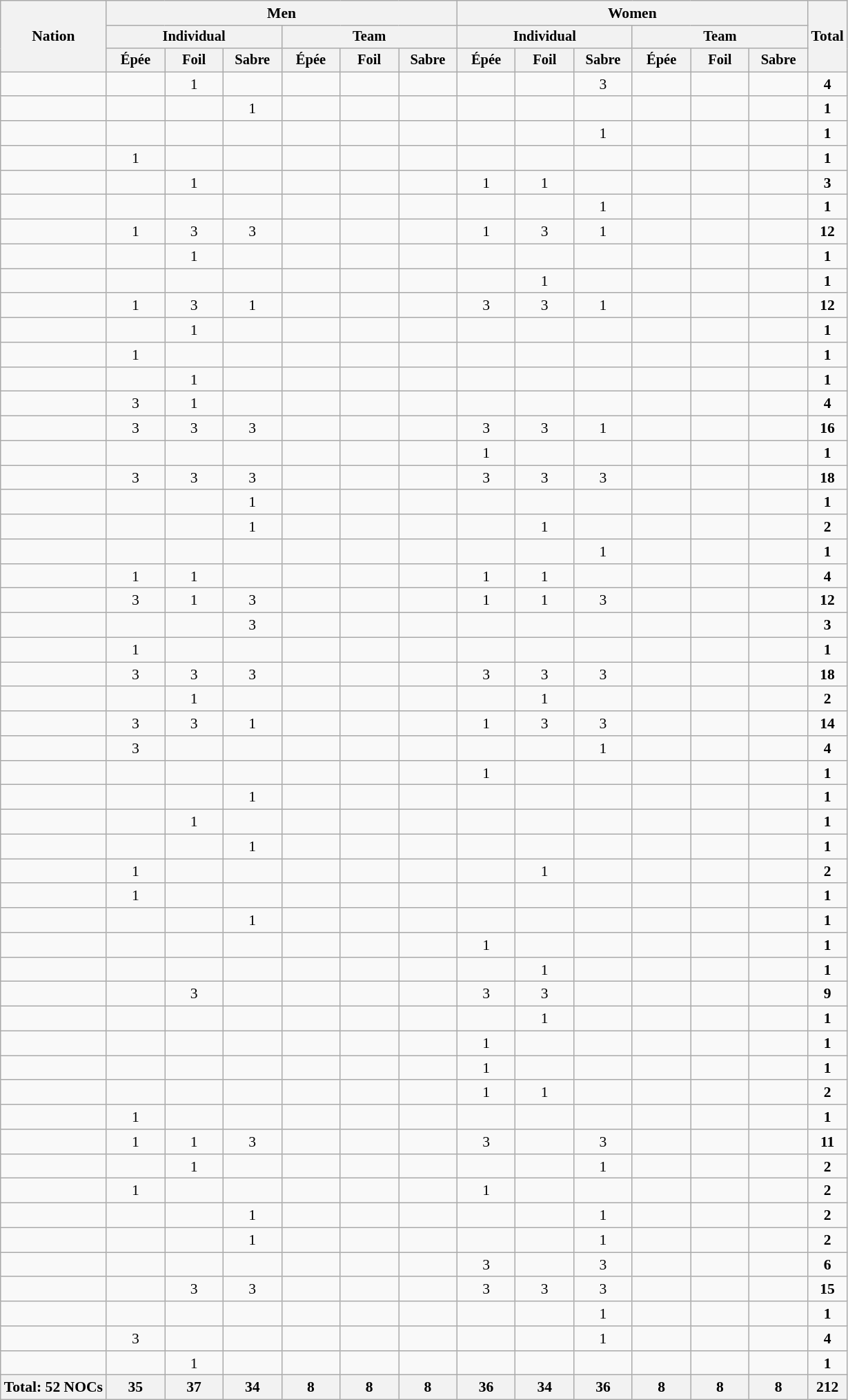<table class="wikitable sortable"  style="text-align:center; font-size:90%;">
<tr>
<th rowspan="3">Nation</th>
<th colspan="6">Men</th>
<th colspan="6">Women</th>
<th rowspan="3">Total</th>
</tr>
<tr style="font-size:95%">
<th colspan=3>Individual</th>
<th colspan=3>Team</th>
<th colspan=3>Individual</th>
<th colspan=3>Team</th>
</tr>
<tr style="font-size:95%">
<th width=50>Épée</th>
<th width=50>Foil</th>
<th width=50>Sabre</th>
<th width=50>Épée</th>
<th width=50>Foil</th>
<th width=50>Sabre</th>
<th width=50>Épée</th>
<th width=50>Foil</th>
<th width=50>Sabre</th>
<th width=50>Épée</th>
<th width=50>Foil</th>
<th width=50>Sabre</th>
</tr>
<tr>
<td style="text-align:left;"></td>
<td></td>
<td>1</td>
<td></td>
<td></td>
<td></td>
<td></td>
<td></td>
<td></td>
<td>3</td>
<td></td>
<td></td>
<td></td>
<td><strong>4</strong></td>
</tr>
<tr>
<td style="text-align:left;"></td>
<td></td>
<td></td>
<td>1</td>
<td></td>
<td></td>
<td></td>
<td></td>
<td></td>
<td></td>
<td></td>
<td></td>
<td></td>
<td><strong>1</strong></td>
</tr>
<tr>
<td style="text-align:left;"></td>
<td></td>
<td></td>
<td></td>
<td></td>
<td></td>
<td></td>
<td></td>
<td></td>
<td>1</td>
<td></td>
<td></td>
<td></td>
<td><strong>1</strong></td>
</tr>
<tr>
<td style="text-align:left;"></td>
<td>1</td>
<td></td>
<td></td>
<td></td>
<td></td>
<td></td>
<td></td>
<td></td>
<td></td>
<td></td>
<td></td>
<td></td>
<td><strong>1</strong></td>
</tr>
<tr>
<td style="text-align:left;"></td>
<td></td>
<td>1</td>
<td></td>
<td></td>
<td></td>
<td></td>
<td>1</td>
<td>1</td>
<td></td>
<td></td>
<td></td>
<td></td>
<td><strong>3</strong></td>
</tr>
<tr>
<td style="text-align:left;"></td>
<td></td>
<td></td>
<td></td>
<td></td>
<td></td>
<td></td>
<td></td>
<td></td>
<td>1</td>
<td></td>
<td></td>
<td></td>
<td><strong>1</strong></td>
</tr>
<tr>
<td style="text-align:left;"></td>
<td>1</td>
<td>3</td>
<td>3</td>
<td></td>
<td></td>
<td></td>
<td>1</td>
<td>3</td>
<td>1</td>
<td></td>
<td></td>
<td></td>
<td><strong>12</strong></td>
</tr>
<tr>
<td style="text-align:left;"></td>
<td></td>
<td>1</td>
<td></td>
<td></td>
<td></td>
<td></td>
<td></td>
<td></td>
<td></td>
<td></td>
<td></td>
<td></td>
<td><strong>1</strong></td>
</tr>
<tr>
<td style="text-align:left;"></td>
<td></td>
<td></td>
<td></td>
<td></td>
<td></td>
<td></td>
<td></td>
<td>1</td>
<td></td>
<td></td>
<td></td>
<td></td>
<td><strong>1</strong></td>
</tr>
<tr>
<td style="text-align:left;"></td>
<td>1</td>
<td>3</td>
<td>1</td>
<td></td>
<td></td>
<td></td>
<td>3</td>
<td>3</td>
<td>1</td>
<td></td>
<td></td>
<td></td>
<td><strong>12</strong></td>
</tr>
<tr>
<td style="text-align:left;"></td>
<td></td>
<td>1</td>
<td></td>
<td></td>
<td></td>
<td></td>
<td></td>
<td></td>
<td></td>
<td></td>
<td></td>
<td></td>
<td><strong>1</strong></td>
</tr>
<tr>
<td style="text-align:left;"></td>
<td>1</td>
<td></td>
<td></td>
<td></td>
<td></td>
<td></td>
<td></td>
<td></td>
<td></td>
<td></td>
<td></td>
<td></td>
<td><strong>1</strong></td>
</tr>
<tr>
<td style="text-align:left;"></td>
<td></td>
<td>1</td>
<td></td>
<td></td>
<td></td>
<td></td>
<td></td>
<td></td>
<td></td>
<td></td>
<td></td>
<td></td>
<td><strong>1</strong></td>
</tr>
<tr>
<td style="text-align:left;"></td>
<td>3</td>
<td>1</td>
<td></td>
<td></td>
<td></td>
<td></td>
<td></td>
<td></td>
<td></td>
<td></td>
<td></td>
<td></td>
<td><strong>4</strong></td>
</tr>
<tr>
<td style="text-align:left;"></td>
<td>3</td>
<td>3</td>
<td>3</td>
<td></td>
<td></td>
<td></td>
<td>3</td>
<td>3</td>
<td>1</td>
<td></td>
<td></td>
<td></td>
<td><strong>16</strong></td>
</tr>
<tr>
<td style="text-align:left;"></td>
<td></td>
<td></td>
<td></td>
<td></td>
<td></td>
<td></td>
<td>1</td>
<td></td>
<td></td>
<td></td>
<td></td>
<td></td>
<td><strong>1</strong></td>
</tr>
<tr>
<td style="text-align:left;"></td>
<td>3</td>
<td>3</td>
<td>3</td>
<td></td>
<td></td>
<td></td>
<td>3</td>
<td>3</td>
<td>3</td>
<td></td>
<td></td>
<td></td>
<td><strong>18</strong></td>
</tr>
<tr>
<td style="text-align:left;"></td>
<td></td>
<td></td>
<td>1</td>
<td></td>
<td></td>
<td></td>
<td></td>
<td></td>
<td></td>
<td></td>
<td></td>
<td></td>
<td><strong>1</strong></td>
</tr>
<tr>
<td style="text-align:left;"></td>
<td></td>
<td></td>
<td>1</td>
<td></td>
<td></td>
<td></td>
<td></td>
<td>1</td>
<td></td>
<td></td>
<td></td>
<td></td>
<td><strong>2</strong></td>
</tr>
<tr>
<td style="text-align:left;"></td>
<td></td>
<td></td>
<td></td>
<td></td>
<td></td>
<td></td>
<td></td>
<td></td>
<td>1</td>
<td></td>
<td></td>
<td></td>
<td><strong>1</strong></td>
</tr>
<tr>
<td style="text-align:left;"></td>
<td>1</td>
<td>1</td>
<td></td>
<td></td>
<td></td>
<td></td>
<td>1</td>
<td>1</td>
<td></td>
<td></td>
<td></td>
<td></td>
<td><strong>4</strong></td>
</tr>
<tr>
<td style="text-align:left;"></td>
<td>3</td>
<td>1</td>
<td>3</td>
<td></td>
<td></td>
<td></td>
<td>1</td>
<td>1</td>
<td>3</td>
<td></td>
<td></td>
<td></td>
<td><strong>12</strong></td>
</tr>
<tr>
<td style="text-align:left;"></td>
<td></td>
<td></td>
<td>3</td>
<td></td>
<td></td>
<td></td>
<td></td>
<td></td>
<td></td>
<td></td>
<td></td>
<td></td>
<td><strong>3</strong></td>
</tr>
<tr>
<td style="text-align:left;"></td>
<td>1</td>
<td></td>
<td></td>
<td></td>
<td></td>
<td></td>
<td></td>
<td></td>
<td></td>
<td></td>
<td></td>
<td></td>
<td><strong>1</strong></td>
</tr>
<tr>
<td style="text-align:left;"></td>
<td>3</td>
<td>3</td>
<td>3</td>
<td></td>
<td></td>
<td></td>
<td>3</td>
<td>3</td>
<td>3</td>
<td></td>
<td></td>
<td></td>
<td><strong>18</strong></td>
</tr>
<tr>
<td style="text-align:left;"></td>
<td></td>
<td>1</td>
<td></td>
<td></td>
<td></td>
<td></td>
<td></td>
<td>1</td>
<td></td>
<td></td>
<td></td>
<td></td>
<td><strong>2</strong></td>
</tr>
<tr>
<td style="text-align:left;"></td>
<td>3</td>
<td>3</td>
<td>1</td>
<td></td>
<td></td>
<td></td>
<td>1</td>
<td>3</td>
<td>3</td>
<td></td>
<td></td>
<td></td>
<td><strong>14</strong></td>
</tr>
<tr>
<td style="text-align:left;"></td>
<td>3</td>
<td></td>
<td></td>
<td></td>
<td></td>
<td></td>
<td></td>
<td></td>
<td>1</td>
<td></td>
<td></td>
<td></td>
<td><strong>4</strong></td>
</tr>
<tr>
<td style="text-align:left;"></td>
<td></td>
<td></td>
<td></td>
<td></td>
<td></td>
<td></td>
<td>1</td>
<td></td>
<td></td>
<td></td>
<td></td>
<td></td>
<td><strong>1</strong></td>
</tr>
<tr>
<td style="text-align:left;"></td>
<td></td>
<td></td>
<td>1</td>
<td></td>
<td></td>
<td></td>
<td></td>
<td></td>
<td></td>
<td></td>
<td></td>
<td></td>
<td><strong>1</strong></td>
</tr>
<tr>
<td style="text-align:left;"></td>
<td></td>
<td>1</td>
<td></td>
<td></td>
<td></td>
<td></td>
<td></td>
<td></td>
<td></td>
<td></td>
<td></td>
<td></td>
<td><strong>1</strong></td>
</tr>
<tr>
<td style="text-align:left;"></td>
<td></td>
<td></td>
<td>1</td>
<td></td>
<td></td>
<td></td>
<td></td>
<td></td>
<td></td>
<td></td>
<td></td>
<td></td>
<td><strong>1</strong></td>
</tr>
<tr>
<td style="text-align:left;"></td>
<td>1</td>
<td></td>
<td></td>
<td></td>
<td></td>
<td></td>
<td></td>
<td>1</td>
<td></td>
<td></td>
<td></td>
<td></td>
<td><strong>2</strong></td>
</tr>
<tr>
<td style="text-align:left;"></td>
<td>1</td>
<td></td>
<td></td>
<td></td>
<td></td>
<td></td>
<td></td>
<td></td>
<td></td>
<td></td>
<td></td>
<td></td>
<td><strong>1</strong></td>
</tr>
<tr>
<td style="text-align:left;"></td>
<td></td>
<td></td>
<td>1</td>
<td></td>
<td></td>
<td></td>
<td></td>
<td></td>
<td></td>
<td></td>
<td></td>
<td></td>
<td><strong>1</strong></td>
</tr>
<tr>
<td style="text-align:left;"></td>
<td></td>
<td></td>
<td></td>
<td></td>
<td></td>
<td></td>
<td>1</td>
<td></td>
<td></td>
<td></td>
<td></td>
<td></td>
<td><strong>1</strong></td>
</tr>
<tr>
<td style="text-align:left;"></td>
<td></td>
<td></td>
<td></td>
<td></td>
<td></td>
<td></td>
<td></td>
<td>1</td>
<td></td>
<td></td>
<td></td>
<td></td>
<td><strong>1</strong></td>
</tr>
<tr>
<td style="text-align:left;"></td>
<td></td>
<td>3</td>
<td></td>
<td></td>
<td></td>
<td></td>
<td>3</td>
<td>3</td>
<td></td>
<td></td>
<td></td>
<td></td>
<td><strong>9</strong></td>
</tr>
<tr>
<td style="text-align:left;"></td>
<td></td>
<td></td>
<td></td>
<td></td>
<td></td>
<td></td>
<td></td>
<td>1</td>
<td></td>
<td></td>
<td></td>
<td></td>
<td><strong>1</strong></td>
</tr>
<tr>
<td style="text-align:left;"></td>
<td></td>
<td></td>
<td></td>
<td></td>
<td></td>
<td></td>
<td>1</td>
<td></td>
<td></td>
<td></td>
<td></td>
<td></td>
<td><strong>1</strong></td>
</tr>
<tr>
<td style="text-align:left;"></td>
<td></td>
<td></td>
<td></td>
<td></td>
<td></td>
<td></td>
<td>1</td>
<td></td>
<td></td>
<td></td>
<td></td>
<td></td>
<td><strong>1</strong></td>
</tr>
<tr>
<td style="text-align:left;"></td>
<td></td>
<td></td>
<td></td>
<td></td>
<td></td>
<td></td>
<td>1</td>
<td>1</td>
<td></td>
<td></td>
<td></td>
<td></td>
<td><strong>2</strong></td>
</tr>
<tr>
<td style="text-align:left;"></td>
<td>1</td>
<td></td>
<td></td>
<td></td>
<td></td>
<td></td>
<td></td>
<td></td>
<td></td>
<td></td>
<td></td>
<td></td>
<td><strong>1</strong></td>
</tr>
<tr>
<td style="text-align:left;"></td>
<td>1</td>
<td>1</td>
<td>3</td>
<td></td>
<td></td>
<td></td>
<td>3</td>
<td></td>
<td>3</td>
<td></td>
<td></td>
<td></td>
<td><strong>11</strong></td>
</tr>
<tr>
<td style="text-align:left;"></td>
<td></td>
<td>1</td>
<td></td>
<td></td>
<td></td>
<td></td>
<td></td>
<td></td>
<td>1</td>
<td></td>
<td></td>
<td></td>
<td><strong>2</strong></td>
</tr>
<tr>
<td style="text-align:left;"></td>
<td>1</td>
<td></td>
<td></td>
<td></td>
<td></td>
<td></td>
<td>1</td>
<td></td>
<td></td>
<td></td>
<td></td>
<td></td>
<td><strong>2</strong></td>
</tr>
<tr>
<td style="text-align:left;"></td>
<td></td>
<td></td>
<td>1</td>
<td></td>
<td></td>
<td></td>
<td></td>
<td></td>
<td>1</td>
<td></td>
<td></td>
<td></td>
<td><strong>2</strong></td>
</tr>
<tr>
<td style="text-align:left;"></td>
<td></td>
<td></td>
<td>1</td>
<td></td>
<td></td>
<td></td>
<td></td>
<td></td>
<td>1</td>
<td></td>
<td></td>
<td></td>
<td><strong>2</strong></td>
</tr>
<tr>
<td style="text-align:left;"></td>
<td></td>
<td></td>
<td></td>
<td></td>
<td></td>
<td></td>
<td>3</td>
<td></td>
<td>3</td>
<td></td>
<td></td>
<td></td>
<td><strong>6</strong></td>
</tr>
<tr>
<td style="text-align:left;"></td>
<td></td>
<td>3</td>
<td>3</td>
<td></td>
<td></td>
<td></td>
<td>3</td>
<td>3</td>
<td>3</td>
<td></td>
<td></td>
<td></td>
<td><strong>15</strong></td>
</tr>
<tr>
<td style="text-align:left;"></td>
<td></td>
<td></td>
<td></td>
<td></td>
<td></td>
<td></td>
<td></td>
<td></td>
<td>1</td>
<td></td>
<td></td>
<td></td>
<td><strong>1</strong></td>
</tr>
<tr>
<td style="text-align:left;"></td>
<td>3</td>
<td></td>
<td></td>
<td></td>
<td></td>
<td></td>
<td></td>
<td></td>
<td>1</td>
<td></td>
<td></td>
<td></td>
<td><strong>4</strong></td>
</tr>
<tr>
<td style="text-align:left;"></td>
<td></td>
<td>1</td>
<td></td>
<td></td>
<td></td>
<td></td>
<td></td>
<td></td>
<td></td>
<td></td>
<td></td>
<td></td>
<td><strong>1</strong></td>
</tr>
<tr>
<th>Total: 52 NOCs</th>
<th>35</th>
<th>37</th>
<th>34</th>
<th>8</th>
<th>8</th>
<th>8</th>
<th>36</th>
<th>34</th>
<th>36</th>
<th>8</th>
<th>8</th>
<th>8</th>
<th><strong>212</strong></th>
</tr>
</table>
